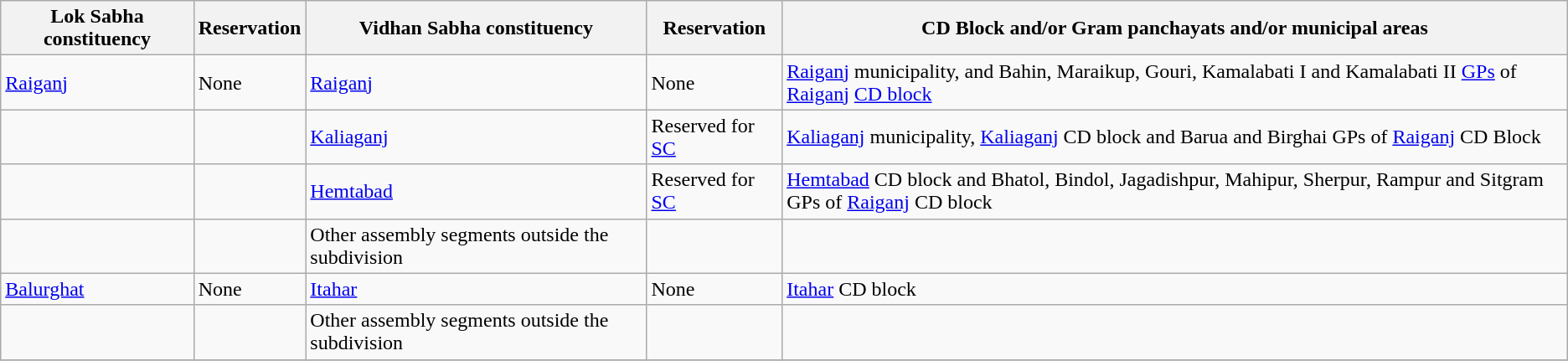<table class="wikitable sortable">
<tr>
<th>Lok Sabha constituency</th>
<th>Reservation</th>
<th>Vidhan Sabha constituency</th>
<th>Reservation</th>
<th>CD Block and/or Gram panchayats and/or municipal areas</th>
</tr>
<tr>
<td><a href='#'>Raiganj</a></td>
<td>None</td>
<td><a href='#'>Raiganj</a></td>
<td>None</td>
<td><a href='#'>Raiganj</a> municipality, and Bahin, Maraikup, Gouri, Kamalabati I and Kamalabati II <a href='#'>GPs</a> of <a href='#'>Raiganj</a> <a href='#'>CD block</a></td>
</tr>
<tr>
<td></td>
<td></td>
<td><a href='#'>Kaliaganj</a></td>
<td>Reserved for <a href='#'>SC</a></td>
<td><a href='#'>Kaliaganj</a> municipality, <a href='#'>Kaliaganj</a> CD block and Barua and Birghai GPs of <a href='#'>Raiganj</a> CD Block</td>
</tr>
<tr>
<td></td>
<td></td>
<td><a href='#'>Hemtabad</a></td>
<td>Reserved for <a href='#'>SC</a></td>
<td><a href='#'>Hemtabad</a> CD block and Bhatol, Bindol, Jagadishpur, Mahipur, Sherpur, Rampur and Sitgram GPs of <a href='#'>Raiganj</a> CD block</td>
</tr>
<tr>
<td></td>
<td></td>
<td>Other assembly segments outside the subdivision</td>
<td></td>
<td></td>
</tr>
<tr>
<td><a href='#'>Balurghat</a></td>
<td>None</td>
<td><a href='#'>Itahar</a></td>
<td>None</td>
<td><a href='#'>Itahar</a> CD block</td>
</tr>
<tr>
<td></td>
<td></td>
<td>Other assembly segments outside the subdivision</td>
<td></td>
<td></td>
</tr>
<tr>
</tr>
</table>
